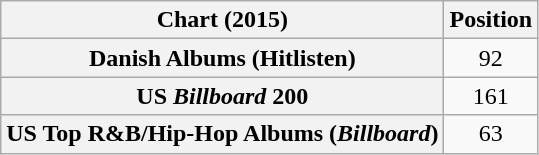<table class="wikitable sortable plainrowheaders" style="text-align:center">
<tr>
<th scope="col">Chart (2015)</th>
<th scope="col">Position</th>
</tr>
<tr>
<th scope="row">Danish Albums (Hitlisten)</th>
<td>92</td>
</tr>
<tr>
<th scope="row">US <em>Billboard</em> 200</th>
<td>161</td>
</tr>
<tr>
<th scope="row">US Top R&B/Hip-Hop Albums (<em>Billboard</em>)</th>
<td>63</td>
</tr>
</table>
